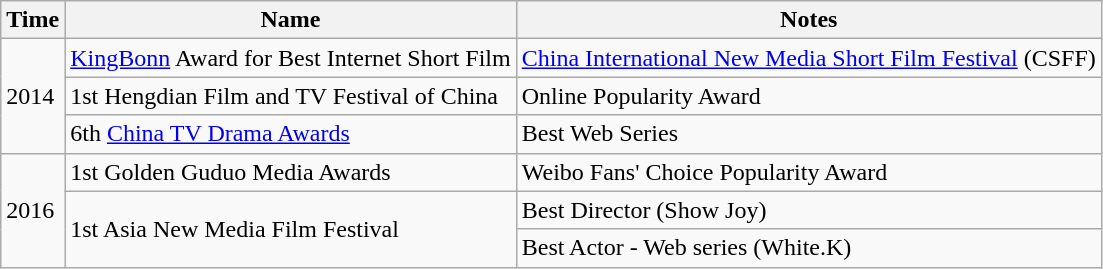<table class="wikitable">
<tr>
<th>Time</th>
<th>Name</th>
<th>Notes</th>
</tr>
<tr>
<td rowspan=3>2014</td>
<td><a href='#'>KingBonn</a> Award for Best Internet Short Film</td>
<td><a href='#'>China International New Media Short Film Festival</a> (CSFF)</td>
</tr>
<tr>
<td>1st Hengdian Film and TV Festival of China</td>
<td>Online Popularity Award</td>
</tr>
<tr>
<td>6th <a href='#'>China TV Drama Awards</a></td>
<td>Best Web Series</td>
</tr>
<tr>
<td rowspan=3>2016</td>
<td>1st Golden Guduo Media Awards</td>
<td>Weibo Fans' Choice Popularity Award</td>
</tr>
<tr>
<td rowspan=2>1st Asia New Media Film Festival</td>
<td>Best Director (Show Joy)</td>
</tr>
<tr>
<td>Best Actor - Web series (White.K)</td>
</tr>
</table>
